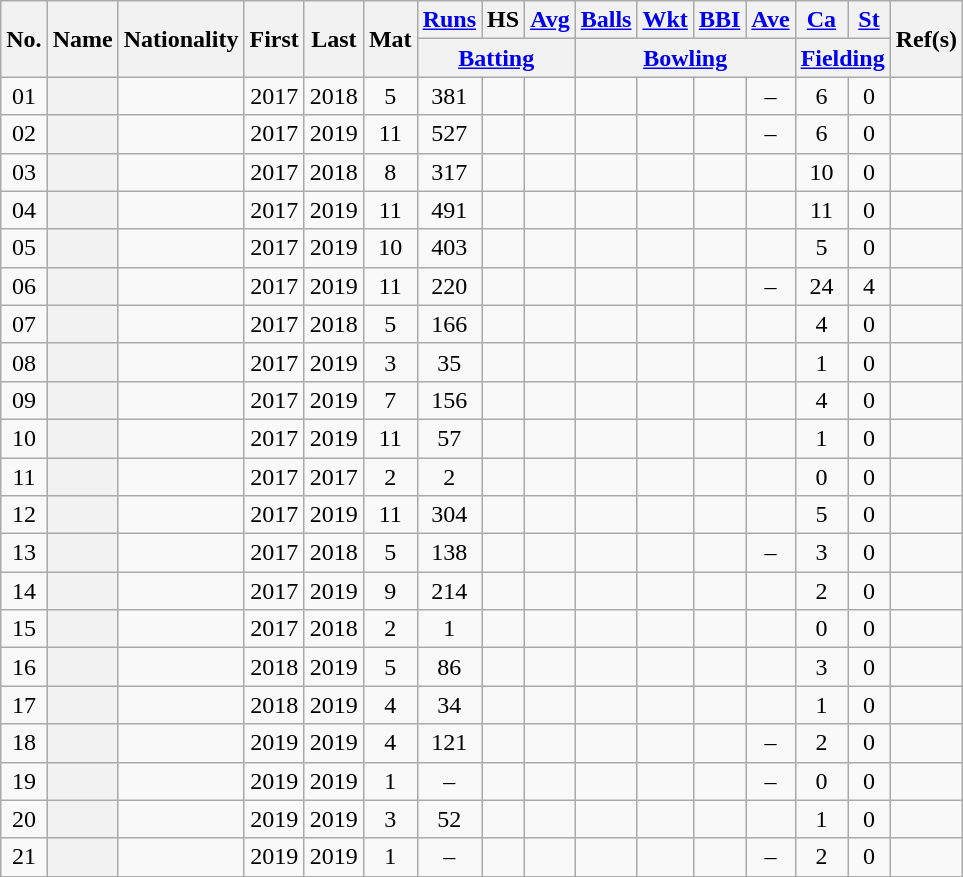<table class="wikitable sortable plainrowheaders">
<tr align="center">
<th scope="col" rowspan="2">No.</th>
<th scope="col" rowspan="2">Name</th>
<th scope="col" rowspan="2">Nationality</th>
<th scope="col" rowspan="2">First</th>
<th scope="col" rowspan="2">Last</th>
<th scope="col" rowspan="2">Mat</th>
<th scope="col"><a href='#'>Runs</a></th>
<th scope="col">HS</th>
<th scope="col"><a href='#'>Avg</a></th>
<th scope="col"><a href='#'>Balls</a></th>
<th scope="col"><a href='#'>Wkt</a></th>
<th scope="col"><a href='#'>BBI</a></th>
<th scope="col"><a href='#'>Ave</a></th>
<th scope="col"><a href='#'>Ca</a></th>
<th scope="col"><a href='#'>St</a></th>
<th scope="col" rowspan=2 class="unsortable">Ref(s)</th>
</tr>
<tr class="unsortable">
<th scope="col" colspan=3><a href='#'>Batting</a></th>
<th scope="col" colspan=4><a href='#'>Bowling</a></th>
<th scope="col" colspan=2><a href='#'>Fielding</a></th>
</tr>
<tr align="center">
<td><span>0</span>1</td>
<th scope="row"></th>
<td></td>
<td>2017</td>
<td>2018</td>
<td>5</td>
<td>381</td>
<td></td>
<td></td>
<td></td>
<td></td>
<td></td>
<td>–</td>
<td>6</td>
<td>0</td>
<td></td>
</tr>
<tr align="center">
<td><span>0</span>2</td>
<th scope="row"></th>
<td></td>
<td>2017</td>
<td>2019</td>
<td>11</td>
<td>527</td>
<td></td>
<td></td>
<td></td>
<td></td>
<td></td>
<td>–</td>
<td>6</td>
<td>0</td>
<td></td>
</tr>
<tr align="center">
<td><span>0</span>3</td>
<th scope="row"></th>
<td></td>
<td>2017</td>
<td>2018</td>
<td>8</td>
<td>317</td>
<td></td>
<td></td>
<td></td>
<td></td>
<td></td>
<td></td>
<td>10</td>
<td>0</td>
<td></td>
</tr>
<tr align="center">
<td><span>0</span>4</td>
<th scope="row"></th>
<td></td>
<td>2017</td>
<td>2019</td>
<td>11</td>
<td>491</td>
<td></td>
<td></td>
<td></td>
<td></td>
<td></td>
<td></td>
<td>11</td>
<td>0</td>
<td></td>
</tr>
<tr align="center">
<td><span>0</span>5</td>
<th scope="row"></th>
<td></td>
<td>2017</td>
<td>2019</td>
<td>10</td>
<td>403</td>
<td></td>
<td></td>
<td></td>
<td></td>
<td></td>
<td></td>
<td>5</td>
<td>0</td>
<td></td>
</tr>
<tr align="center">
<td><span>0</span>6</td>
<th scope="row"> </th>
<td></td>
<td>2017</td>
<td>2019</td>
<td>11</td>
<td>220</td>
<td></td>
<td></td>
<td></td>
<td></td>
<td></td>
<td>–</td>
<td>24</td>
<td>4</td>
<td></td>
</tr>
<tr align="center">
<td><span>0</span>7</td>
<th scope="row"></th>
<td></td>
<td>2017</td>
<td>2018</td>
<td>5</td>
<td>166</td>
<td></td>
<td></td>
<td></td>
<td></td>
<td></td>
<td></td>
<td>4</td>
<td>0</td>
<td></td>
</tr>
<tr align="center">
<td><span>0</span>8</td>
<th scope="row"></th>
<td></td>
<td>2017</td>
<td>2019</td>
<td>3</td>
<td>35</td>
<td></td>
<td></td>
<td></td>
<td></td>
<td></td>
<td></td>
<td>1</td>
<td>0</td>
<td></td>
</tr>
<tr align="center">
<td><span>0</span>9</td>
<th scope="row"></th>
<td></td>
<td>2017</td>
<td>2019</td>
<td>7</td>
<td>156</td>
<td></td>
<td></td>
<td></td>
<td></td>
<td></td>
<td></td>
<td>4</td>
<td>0</td>
<td></td>
</tr>
<tr align="center">
<td>10</td>
<th scope="row"></th>
<td></td>
<td>2017</td>
<td>2019</td>
<td>11</td>
<td>57</td>
<td></td>
<td></td>
<td></td>
<td></td>
<td></td>
<td></td>
<td>1</td>
<td>0</td>
<td></td>
</tr>
<tr align="center">
<td>11</td>
<th scope="row"></th>
<td></td>
<td>2017</td>
<td>2017</td>
<td>2</td>
<td>2</td>
<td></td>
<td></td>
<td></td>
<td></td>
<td></td>
<td></td>
<td>0</td>
<td>0</td>
<td></td>
</tr>
<tr align="center">
<td>12</td>
<th scope="row"></th>
<td></td>
<td>2017</td>
<td>2019</td>
<td>11</td>
<td>304</td>
<td></td>
<td></td>
<td></td>
<td></td>
<td></td>
<td></td>
<td>5</td>
<td>0</td>
<td></td>
</tr>
<tr align="center">
<td>13</td>
<th scope="row"></th>
<td></td>
<td>2017</td>
<td>2018</td>
<td>5</td>
<td>138</td>
<td></td>
<td></td>
<td></td>
<td></td>
<td></td>
<td>–</td>
<td>3</td>
<td>0</td>
<td></td>
</tr>
<tr align="center">
<td>14</td>
<th scope="row"></th>
<td></td>
<td>2017</td>
<td>2019</td>
<td>9</td>
<td>214</td>
<td></td>
<td></td>
<td></td>
<td></td>
<td></td>
<td></td>
<td>2</td>
<td>0</td>
<td></td>
</tr>
<tr align="center">
<td>15</td>
<th scope="row"></th>
<td></td>
<td>2017</td>
<td>2018</td>
<td>2</td>
<td>1</td>
<td></td>
<td></td>
<td></td>
<td></td>
<td></td>
<td></td>
<td>0</td>
<td>0</td>
<td></td>
</tr>
<tr align="center">
<td>16</td>
<th scope="row"></th>
<td></td>
<td>2018</td>
<td>2019</td>
<td>5</td>
<td>86</td>
<td></td>
<td></td>
<td></td>
<td></td>
<td></td>
<td></td>
<td>3</td>
<td>0</td>
<td></td>
</tr>
<tr align="center">
<td>17</td>
<th scope="row"></th>
<td></td>
<td>2018</td>
<td>2019</td>
<td>4</td>
<td>34</td>
<td></td>
<td></td>
<td></td>
<td></td>
<td></td>
<td></td>
<td>1</td>
<td>0</td>
<td></td>
</tr>
<tr align="center">
<td>18</td>
<th scope="row"></th>
<td></td>
<td>2019</td>
<td>2019</td>
<td>4</td>
<td>121</td>
<td></td>
<td></td>
<td></td>
<td></td>
<td></td>
<td>–</td>
<td>2</td>
<td>0</td>
<td></td>
</tr>
<tr align="center">
<td>19</td>
<th scope="row"></th>
<td></td>
<td>2019</td>
<td>2019</td>
<td>1</td>
<td>–</td>
<td></td>
<td></td>
<td></td>
<td></td>
<td></td>
<td>–</td>
<td>0</td>
<td>0</td>
<td></td>
</tr>
<tr align="center">
<td>20</td>
<th scope="row"></th>
<td></td>
<td>2019</td>
<td>2019</td>
<td>3</td>
<td>52</td>
<td></td>
<td></td>
<td></td>
<td></td>
<td></td>
<td></td>
<td>1</td>
<td>0</td>
<td></td>
</tr>
<tr align="center">
<td>21</td>
<th scope="row"> </th>
<td></td>
<td>2019</td>
<td>2019</td>
<td>1</td>
<td>–</td>
<td></td>
<td></td>
<td></td>
<td></td>
<td></td>
<td>–</td>
<td>2</td>
<td>0</td>
<td></td>
</tr>
</table>
